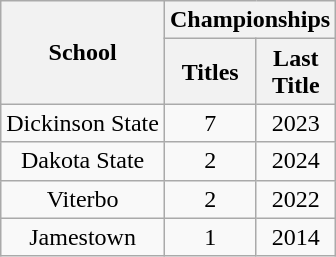<table class="wikitable sortable" style="text-align:center">
<tr>
<th rowspan=2>School</th>
<th colspan=2>Championships</th>
</tr>
<tr>
<th>Titles</th>
<th>Last<br>Title</th>
</tr>
<tr>
<td>Dickinson State</td>
<td>7</td>
<td>2023</td>
</tr>
<tr>
<td>Dakota State</td>
<td>2</td>
<td>2024</td>
</tr>
<tr>
<td>Viterbo</td>
<td>2</td>
<td>2022</td>
</tr>
<tr>
<td>Jamestown</td>
<td>1</td>
<td>2014</td>
</tr>
</table>
